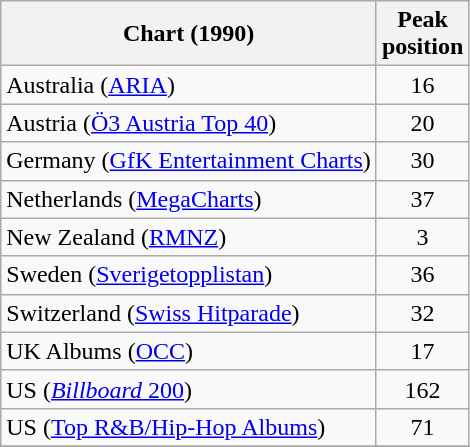<table class="wikitable sortable" style="text-align:center;">
<tr>
<th>Chart (1990)</th>
<th>Peak<br>position</th>
</tr>
<tr>
<td align="left">Australia (<a href='#'>ARIA</a>)</td>
<td>16</td>
</tr>
<tr>
<td align="left">Austria (<a href='#'>Ö3 Austria Top 40</a>)</td>
<td>20</td>
</tr>
<tr>
<td align="left">Germany (<a href='#'>GfK Entertainment Charts</a>)</td>
<td>30</td>
</tr>
<tr>
<td align="left">Netherlands (<a href='#'>MegaCharts</a>)</td>
<td>37</td>
</tr>
<tr>
<td align="left">New Zealand (<a href='#'>RMNZ</a>)</td>
<td>3</td>
</tr>
<tr>
<td align="left">Sweden (<a href='#'>Sverigetopplistan</a>)</td>
<td>36</td>
</tr>
<tr>
<td align="left">Switzerland (<a href='#'>Swiss Hitparade</a>)</td>
<td>32</td>
</tr>
<tr>
<td align="left">UK Albums (<a href='#'>OCC</a>)</td>
<td>17</td>
</tr>
<tr>
<td align="left">US (<a href='#'><em>Billboard</em> 200</a>)</td>
<td>162</td>
</tr>
<tr>
<td align="left">US (<a href='#'>Top R&B/Hip-Hop Albums</a>)</td>
<td>71</td>
</tr>
<tr>
</tr>
</table>
